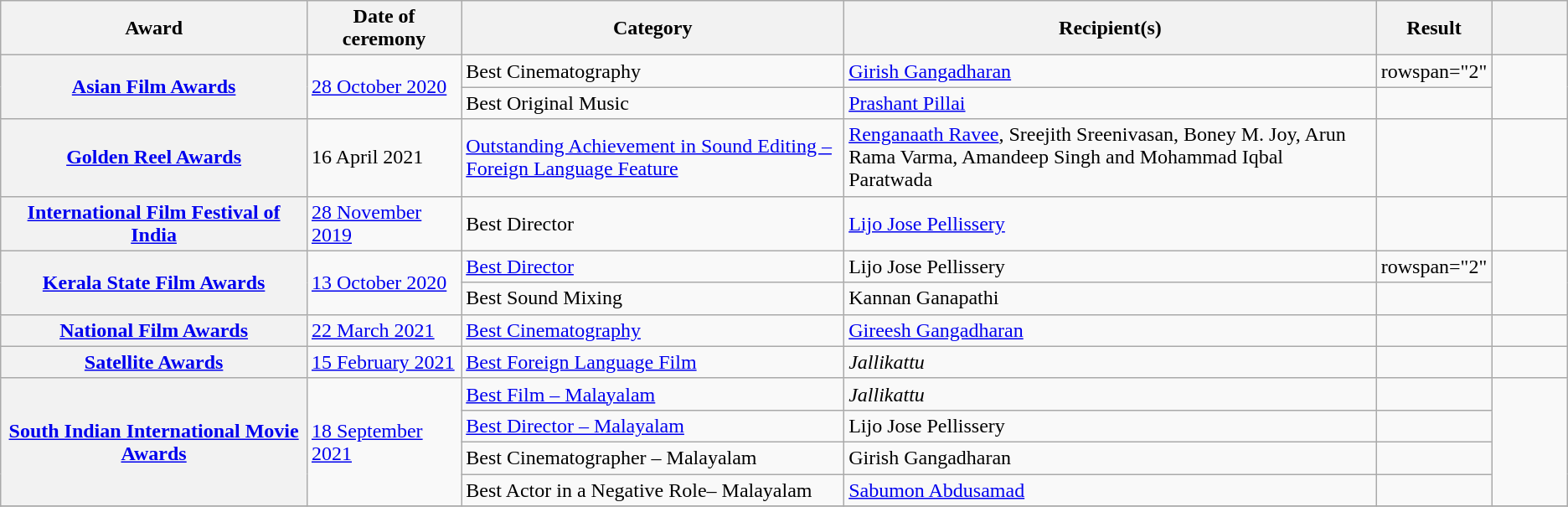<table class="wikitable plainrowheaders sortable">
<tr>
<th scope="col" style="width:20%;">Award</th>
<th scope="col" style="width:10%;">Date of ceremony</th>
<th scope="col" style="width:25%;">Category</th>
<th scope="col" style="width:35%;">Recipient(s)</th>
<th scope="col" style="width:5%;">Result</th>
<th scope="col" style="width:10%;" class="unsortable"></th>
</tr>
<tr>
<th rowspan="2"><a href='#'>Asian Film Awards</a></th>
<td rowspan="2"><a href='#'>28 October 2020</a></td>
<td>Best Cinematography</td>
<td><a href='#'>Girish Gangadharan</a></td>
<td>rowspan="2" </td>
<td rowspan="2"></td>
</tr>
<tr>
<td>Best Original Music</td>
<td><a href='#'>Prashant Pillai</a></td>
</tr>
<tr>
<th><a href='#'>Golden Reel Awards</a></th>
<td>16 April 2021</td>
<td><a href='#'>Outstanding Achievement in Sound Editing – Foreign Language Feature</a></td>
<td><a href='#'>Renganaath Ravee</a>, Sreejith Sreenivasan, Boney M. Joy, Arun Rama Varma, Amandeep Singh and Mohammad Iqbal Paratwada</td>
<td></td>
<td></td>
</tr>
<tr>
<th><a href='#'>International Film Festival of India</a></th>
<td><a href='#'>28 November 2019</a></td>
<td>Best Director</td>
<td><a href='#'>Lijo Jose Pellissery</a></td>
<td></td>
<td></td>
</tr>
<tr>
<th rowspan="2"><a href='#'>Kerala State Film Awards</a></th>
<td rowspan="2"><a href='#'>13 October 2020</a></td>
<td><a href='#'>Best Director</a></td>
<td>Lijo Jose Pellissery</td>
<td>rowspan="2" </td>
<td rowspan="2"></td>
</tr>
<tr>
<td>Best Sound Mixing</td>
<td>Kannan Ganapathi</td>
</tr>
<tr>
<th><a href='#'>National Film Awards</a></th>
<td><a href='#'>22 March 2021</a></td>
<td><a href='#'>Best Cinematography</a></td>
<td><a href='#'>Gireesh Gangadharan</a></td>
<td></td>
<td></td>
</tr>
<tr>
<th><a href='#'>Satellite Awards</a></th>
<td><a href='#'>15 February 2021</a></td>
<td><a href='#'>Best Foreign Language Film</a></td>
<td><em>Jallikattu</em></td>
<td></td>
<td></td>
</tr>
<tr>
<th rowspan="4"><a href='#'>South Indian International Movie Awards</a></th>
<td rowspan="4"><a href='#'>18 September 2021</a></td>
<td><a href='#'>Best Film – Malayalam</a></td>
<td><em>Jallikattu</em></td>
<td></td>
<td rowspan="4"></td>
</tr>
<tr>
<td><a href='#'>Best Director – Malayalam</a></td>
<td>Lijo Jose Pellissery</td>
<td></td>
</tr>
<tr>
<td>Best Cinematographer – Malayalam</td>
<td>Girish Gangadharan</td>
<td></td>
</tr>
<tr>
<td>Best Actor in a Negative Role– Malayalam</td>
<td><a href='#'>Sabumon Abdusamad</a></td>
<td></td>
</tr>
<tr>
</tr>
</table>
